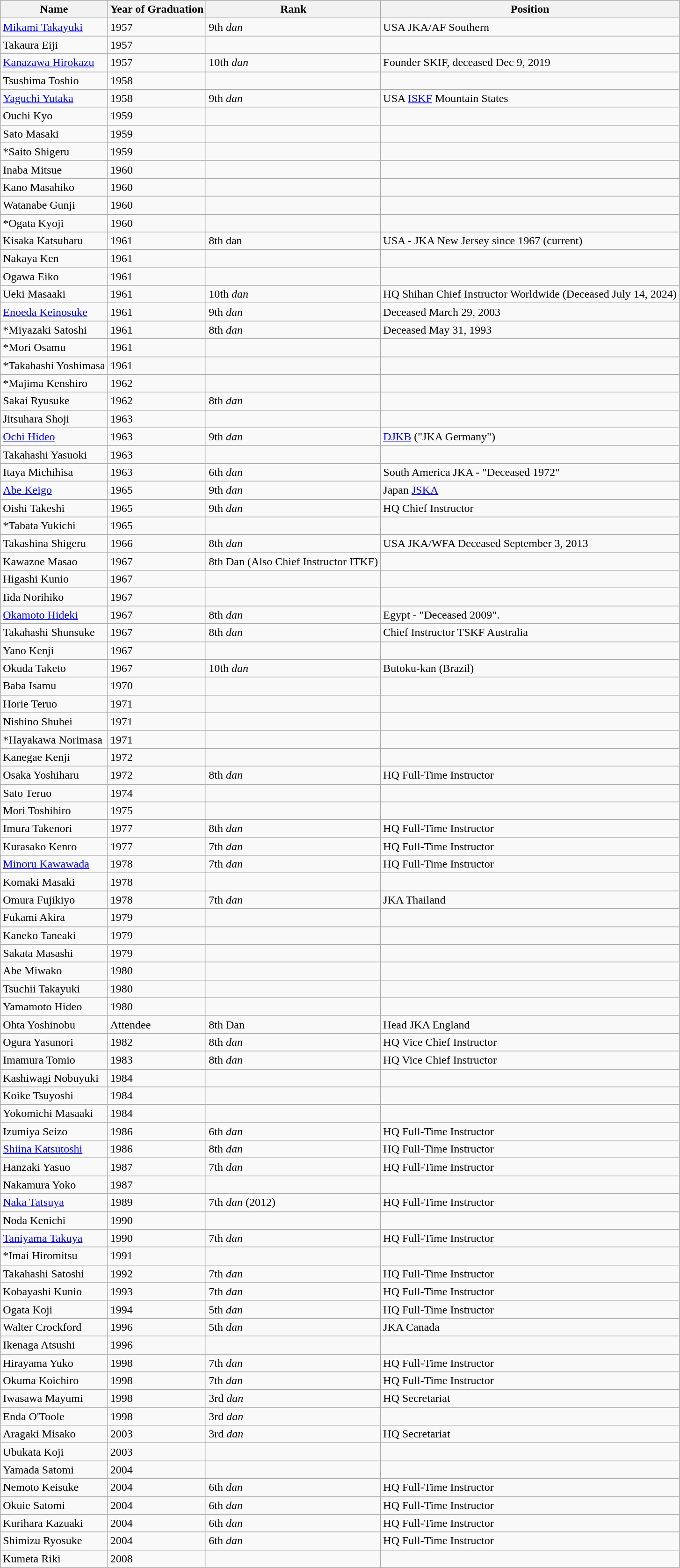<table class="wikitable">
<tr>
<th>Name</th>
<th>Year of Graduation</th>
<th>Rank</th>
<th>Position</th>
</tr>
<tr>
<td><a href='#'>Mikami Takayuki</a></td>
<td>1957</td>
<td>9th <em>dan</em></td>
<td>USA JKA/AF Southern</td>
</tr>
<tr>
<td>Takaura Eiji</td>
<td>1957</td>
<td></td>
<td></td>
</tr>
<tr>
<td><a href='#'>Kanazawa Hirokazu</a></td>
<td>1957</td>
<td>10th <em>dan</em></td>
<td>Founder SKIF, deceased Dec 9, 2019</td>
</tr>
<tr>
<td>Tsushima Toshio</td>
<td>1958</td>
<td></td>
<td></td>
</tr>
<tr>
<td><a href='#'>Yaguchi Yutaka</a></td>
<td>1958</td>
<td>9th <em>dan</em></td>
<td>USA <a href='#'>ISKF</a> Mountain States</td>
</tr>
<tr>
<td>Ouchi Kyo</td>
<td>1959</td>
<td></td>
<td></td>
</tr>
<tr>
<td>Sato Masaki</td>
<td>1959</td>
<td></td>
<td></td>
</tr>
<tr>
<td>*Saito Shigeru</td>
<td>1959</td>
<td></td>
<td></td>
</tr>
<tr>
<td>Inaba Mitsue</td>
<td>1960</td>
<td></td>
<td></td>
</tr>
<tr>
<td>Kano Masahiko</td>
<td>1960</td>
<td></td>
<td></td>
</tr>
<tr>
<td>Watanabe Gunji</td>
<td>1960</td>
<td></td>
<td></td>
</tr>
<tr>
<td>*Ogata Kyoji</td>
<td>1960</td>
<td></td>
<td></td>
</tr>
<tr>
<td>Kisaka Katsuharu</td>
<td>1961</td>
<td>8th dan</td>
<td>USA - JKA New Jersey since 1967 (current)</td>
</tr>
<tr>
<td>Nakaya Ken</td>
<td>1961</td>
<td></td>
<td></td>
</tr>
<tr>
<td>Ogawa Eiko</td>
<td>1961</td>
<td></td>
<td></td>
</tr>
<tr>
<td>Ueki Masaaki</td>
<td>1961</td>
<td>10th <em>dan</em></td>
<td>HQ Shihan Chief Instructor Worldwide (Deceased July 14, 2024)</td>
</tr>
<tr>
<td><a href='#'>Enoeda Keinosuke</a></td>
<td>1961</td>
<td>9th <em>dan</em></td>
<td>Deceased March 29, 2003</td>
</tr>
<tr>
<td>*Miyazaki Satoshi</td>
<td>1961</td>
<td>8th <em>dan</em></td>
<td>Deceased May 31, 1993</td>
</tr>
<tr>
<td>*Mori Osamu</td>
<td>1961</td>
<td></td>
<td></td>
</tr>
<tr>
<td>*Takahashi Yoshimasa</td>
<td>1961</td>
<td></td>
<td></td>
</tr>
<tr>
<td>*Majima Kenshiro</td>
<td>1962</td>
<td></td>
<td></td>
</tr>
<tr>
<td>Sakai Ryusuke</td>
<td>1962</td>
<td>8th <em>dan</em></td>
<td></td>
</tr>
<tr>
<td>Jitsuhara Shoji</td>
<td>1963</td>
<td></td>
<td></td>
</tr>
<tr>
<td><a href='#'>Ochi Hideo</a></td>
<td>1963</td>
<td>9th <em>dan</em></td>
<td><a href='#'>DJKB</a> ("JKA Germany")</td>
</tr>
<tr>
<td>Takahashi Yasuoki</td>
<td>1963</td>
<td></td>
<td></td>
</tr>
<tr>
<td>Itaya Michihisa</td>
<td>1963</td>
<td>6th <em>dan</em></td>
<td>South America JKA - "Deceased 1972"</td>
</tr>
<tr>
<td><a href='#'>Abe Keigo</a></td>
<td>1965</td>
<td>9th <em>dan</em></td>
<td>Japan <a href='#'>JSKA</a></td>
</tr>
<tr>
<td>Oishi Takeshi</td>
<td>1965</td>
<td>9th <em>dan</em></td>
<td>HQ Chief Instructor</td>
</tr>
<tr>
<td>*Tabata Yukichi</td>
<td>1965</td>
<td></td>
<td></td>
</tr>
<tr>
<td>Takashina Shigeru</td>
<td>1966</td>
<td>8th <em>dan</em></td>
<td>USA JKA/WFA Deceased September 3, 2013</td>
</tr>
<tr>
<td>Kawazoe Masao</td>
<td>1967</td>
<td>8th Dan (Also Chief Instructor ITKF)</td>
<td></td>
</tr>
<tr>
<td>Higashi Kunio</td>
<td>1967</td>
<td></td>
<td></td>
</tr>
<tr>
<td>Iida Norihiko</td>
<td>1967</td>
<td></td>
<td></td>
</tr>
<tr>
<td><a href='#'>Okamoto Hideki</a></td>
<td>1967</td>
<td>8th <em>dan</em></td>
<td>Egypt - "Deceased 2009".</td>
</tr>
<tr>
<td>Takahashi Shunsuke</td>
<td>1967</td>
<td>8th <em>dan</em></td>
<td>Chief Instructor TSKF Australia</td>
</tr>
<tr>
<td>Yano Kenji</td>
<td>1967</td>
<td></td>
<td></td>
</tr>
<tr>
<td>Okuda Taketo</td>
<td>1967</td>
<td>10th <em>dan</em></td>
<td>Butoku-kan (Brazil)</td>
</tr>
<tr>
<td>Baba Isamu</td>
<td>1970</td>
<td></td>
<td></td>
</tr>
<tr>
<td>Horie Teruo</td>
<td>1971</td>
<td></td>
<td></td>
</tr>
<tr>
<td>Nishino Shuhei</td>
<td>1971</td>
<td></td>
<td></td>
</tr>
<tr>
<td>*Hayakawa Norimasa</td>
<td>1971</td>
<td></td>
<td></td>
</tr>
<tr>
<td>Kanegae Kenji</td>
<td>1972</td>
<td></td>
<td></td>
</tr>
<tr>
<td>Osaka Yoshiharu</td>
<td>1972</td>
<td>8th <em>dan</em></td>
<td>HQ Full-Time Instructor</td>
</tr>
<tr>
<td>Sato Teruo</td>
<td>1974</td>
<td></td>
<td></td>
</tr>
<tr>
<td>Mori Toshihiro</td>
<td>1975</td>
<td></td>
<td></td>
</tr>
<tr>
<td>Imura Takenori</td>
<td>1977</td>
<td>8th <em>dan</em></td>
<td>HQ Full-Time Instructor</td>
</tr>
<tr>
<td>Kurasako Kenro</td>
<td>1977</td>
<td>7th <em>dan</em></td>
<td>HQ Full-Time Instructor</td>
</tr>
<tr>
<td><a href='#'>Minoru Kawawada</a></td>
<td>1978</td>
<td>7th <em>dan</em></td>
<td>HQ Full-Time Instructor</td>
</tr>
<tr>
<td>Komaki Masaki</td>
<td>1978</td>
<td></td>
<td></td>
</tr>
<tr>
<td>Omura Fujikiyo</td>
<td>1978</td>
<td>7th <em>dan</em></td>
<td>JKA Thailand</td>
</tr>
<tr>
<td>Fukami Akira</td>
<td>1979</td>
<td></td>
<td></td>
</tr>
<tr>
<td>Kaneko Taneaki</td>
<td>1979</td>
<td></td>
<td></td>
</tr>
<tr>
<td>Sakata Masashi</td>
<td>1979</td>
<td></td>
<td></td>
</tr>
<tr>
<td>Abe Miwako</td>
<td>1980</td>
<td></td>
<td></td>
</tr>
<tr>
<td>Tsuchii Takayuki</td>
<td>1980</td>
<td></td>
<td></td>
</tr>
<tr>
<td>Yamamoto Hideo</td>
<td>1980</td>
<td></td>
<td></td>
</tr>
<tr>
<td>Ohta Yoshinobu</td>
<td>Attendee</td>
<td>8th Dan</td>
<td>Head JKA England</td>
</tr>
<tr>
<td>Ogura Yasunori</td>
<td>1982</td>
<td>8th <em>dan</em></td>
<td>HQ Vice Chief Instructor</td>
</tr>
<tr>
<td>Imamura Tomio</td>
<td>1983</td>
<td>8th <em>dan</em></td>
<td>HQ Vice Chief Instructor</td>
</tr>
<tr>
<td>Kashiwagi Nobuyuki</td>
<td>1984</td>
<td></td>
<td></td>
</tr>
<tr>
<td>Koike Tsuyoshi</td>
<td>1984</td>
<td></td>
<td></td>
</tr>
<tr>
<td>Yokomichi Masaaki</td>
<td>1984</td>
<td></td>
<td></td>
</tr>
<tr>
<td>Izumiya Seizo</td>
<td>1986</td>
<td>6th <em>dan</em></td>
<td>HQ Full-Time Instructor</td>
</tr>
<tr>
<td><a href='#'>Shiina Katsutoshi</a></td>
<td>1986</td>
<td>8th <em>dan</em></td>
<td>HQ Full-Time Instructor</td>
</tr>
<tr>
<td>Hanzaki Yasuo</td>
<td>1987</td>
<td>7th <em>dan</em></td>
<td>HQ Full-Time Instructor</td>
</tr>
<tr>
<td>Nakamura Yoko</td>
<td>1987</td>
<td></td>
<td></td>
</tr>
<tr>
<td><a href='#'>Naka Tatsuya</a></td>
<td>1989</td>
<td>7th <em>dan</em> (2012)</td>
<td>HQ Full-Time Instructor</td>
</tr>
<tr>
<td>Noda Kenichi</td>
<td>1990</td>
<td></td>
<td></td>
</tr>
<tr>
<td><a href='#'>Taniyama Takuya</a></td>
<td>1990</td>
<td>7th <em>dan</em></td>
<td>HQ Full-Time Instructor</td>
</tr>
<tr>
<td>*Imai Hiromitsu</td>
<td>1991</td>
<td></td>
<td></td>
</tr>
<tr>
<td>Takahashi Satoshi</td>
<td>1992</td>
<td>7th <em>dan</em></td>
<td>HQ Full-Time Instructor</td>
</tr>
<tr>
<td>Kobayashi Kunio</td>
<td>1993</td>
<td>7th <em>dan</em></td>
<td>HQ Full-Time Instructor</td>
</tr>
<tr>
<td>Ogata Koji</td>
<td>1994</td>
<td>5th <em>dan</em></td>
<td>HQ Full-Time Instructor</td>
</tr>
<tr>
<td>Walter Crockford</td>
<td>1996</td>
<td>5th <em>dan</em></td>
<td>JKA Canada</td>
</tr>
<tr>
<td>Ikenaga Atsushi</td>
<td>1996</td>
<td></td>
<td></td>
</tr>
<tr>
<td>Hirayama Yuko</td>
<td>1998</td>
<td>7th <em>dan</em></td>
<td>HQ Full-Time Instructor</td>
</tr>
<tr>
<td>Okuma Koichiro</td>
<td>1998</td>
<td>7th <em>dan</em></td>
<td>HQ Full-Time Instructor</td>
</tr>
<tr>
<td>Iwasawa Mayumi</td>
<td>1998</td>
<td>3rd <em>dan</em></td>
<td>HQ Secretariat</td>
</tr>
<tr>
<td>Enda O'Toole</td>
<td>1998</td>
<td>3rd <em>dan</em></td>
</tr>
<tr>
<td>Aragaki Misako</td>
<td>2003</td>
<td>3rd <em>dan</em></td>
<td>HQ Secretariat</td>
</tr>
<tr>
<td>Ubukata Koji</td>
<td>2003</td>
<td></td>
<td></td>
</tr>
<tr>
<td>Yamada Satomi</td>
<td>2004</td>
<td></td>
<td></td>
</tr>
<tr>
<td>Nemoto Keisuke</td>
<td>2004</td>
<td>6th <em>dan</em></td>
<td>HQ Full-Time Instructor</td>
</tr>
<tr>
<td>Okuie Satomi</td>
<td>2004</td>
<td>6th <em>dan</em></td>
<td>HQ Full-Time Instructor</td>
</tr>
<tr>
<td>Kurihara Kazuaki</td>
<td>2004</td>
<td>6th <em>dan</em></td>
<td>HQ Full-Time Instructor</td>
</tr>
<tr>
<td>Shimizu Ryosuke</td>
<td>2004</td>
<td>6th <em>dan</em></td>
<td>HQ Full-Time Instructor</td>
</tr>
<tr>
<td>Kumeta Riki</td>
<td>2008</td>
<td></td>
</tr>
</table>
